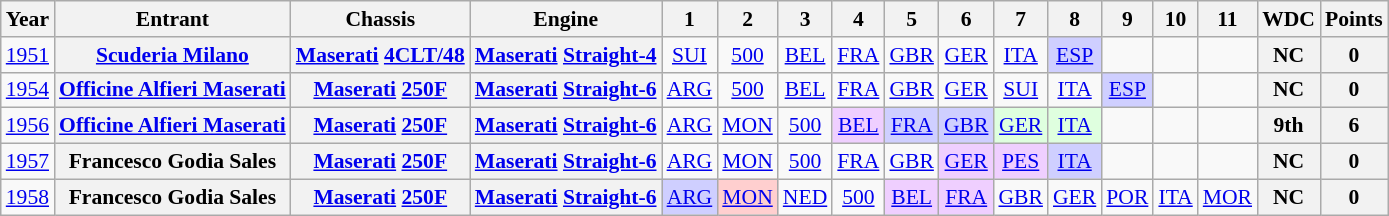<table class="wikitable" style="text-align:center; font-size:90%">
<tr>
<th>Year</th>
<th>Entrant</th>
<th>Chassis</th>
<th>Engine</th>
<th>1</th>
<th>2</th>
<th>3</th>
<th>4</th>
<th>5</th>
<th>6</th>
<th>7</th>
<th>8</th>
<th>9</th>
<th>10</th>
<th>11</th>
<th>WDC</th>
<th>Points</th>
</tr>
<tr>
<td><a href='#'>1951</a></td>
<th><a href='#'>Scuderia Milano</a></th>
<th><a href='#'>Maserati</a> <a href='#'>4CLT/48</a></th>
<th><a href='#'>Maserati</a> <a href='#'>Straight-4</a></th>
<td><a href='#'>SUI</a></td>
<td><a href='#'>500</a></td>
<td><a href='#'>BEL</a></td>
<td><a href='#'>FRA</a></td>
<td><a href='#'>GBR</a></td>
<td><a href='#'>GER</a></td>
<td><a href='#'>ITA</a></td>
<td style="background:#CFCFFF;"><a href='#'>ESP</a><br></td>
<td></td>
<td></td>
<td></td>
<th>NC</th>
<th>0</th>
</tr>
<tr>
<td><a href='#'>1954</a></td>
<th><a href='#'>Officine Alfieri Maserati</a></th>
<th><a href='#'>Maserati</a> <a href='#'>250F</a></th>
<th><a href='#'>Maserati</a> <a href='#'>Straight-6</a></th>
<td><a href='#'>ARG</a></td>
<td><a href='#'>500</a></td>
<td><a href='#'>BEL</a></td>
<td><a href='#'>FRA</a></td>
<td><a href='#'>GBR</a></td>
<td><a href='#'>GER</a></td>
<td><a href='#'>SUI</a></td>
<td><a href='#'>ITA</a></td>
<td style="background:#CFCFFF;"><a href='#'>ESP</a><br></td>
<td></td>
<td></td>
<th>NC</th>
<th>0</th>
</tr>
<tr>
<td><a href='#'>1956</a></td>
<th><a href='#'>Officine Alfieri Maserati</a></th>
<th><a href='#'>Maserati</a> <a href='#'>250F</a></th>
<th><a href='#'>Maserati</a> <a href='#'>Straight-6</a></th>
<td><a href='#'>ARG</a></td>
<td><a href='#'>MON</a></td>
<td><a href='#'>500</a></td>
<td style="background:#EFCFFF;"><a href='#'>BEL</a><br></td>
<td style="background:#CFCFFF;"><a href='#'>FRA</a><br></td>
<td style="background:#CFCFFF;"><a href='#'>GBR</a><br></td>
<td style="background:#DFFFDF;"><a href='#'>GER</a><br></td>
<td style="background:#DFFFDF;"><a href='#'>ITA</a><br></td>
<td></td>
<td></td>
<td></td>
<th>9th</th>
<th>6</th>
</tr>
<tr>
<td><a href='#'>1957</a></td>
<th>Francesco Godia Sales</th>
<th><a href='#'>Maserati</a> <a href='#'>250F</a></th>
<th><a href='#'>Maserati</a> <a href='#'>Straight-6</a></th>
<td><a href='#'>ARG</a></td>
<td><a href='#'>MON</a></td>
<td><a href='#'>500</a></td>
<td><a href='#'>FRA</a></td>
<td><a href='#'>GBR</a></td>
<td style="background:#EFCFFF;"><a href='#'>GER</a><br></td>
<td style="background:#EFCFFF;"><a href='#'>PES</a><br></td>
<td style="background:#CFCFFF;"><a href='#'>ITA</a><br></td>
<td></td>
<td></td>
<td></td>
<th>NC</th>
<th>0</th>
</tr>
<tr>
<td><a href='#'>1958</a></td>
<th>Francesco Godia Sales</th>
<th><a href='#'>Maserati</a> <a href='#'>250F</a></th>
<th><a href='#'>Maserati</a> <a href='#'>Straight-6</a></th>
<td style="background:#CFCFFF;"><a href='#'>ARG</a><br></td>
<td style="background:#FFCFCF;"><a href='#'>MON</a><br></td>
<td><a href='#'>NED</a></td>
<td><a href='#'>500</a></td>
<td style="background:#EFCFFF;"><a href='#'>BEL</a><br></td>
<td style="background:#EFCFFF;"><a href='#'>FRA</a><br></td>
<td><a href='#'>GBR</a></td>
<td><a href='#'>GER</a></td>
<td><a href='#'>POR</a></td>
<td><a href='#'>ITA</a></td>
<td><a href='#'>MOR</a></td>
<th>NC</th>
<th>0</th>
</tr>
</table>
